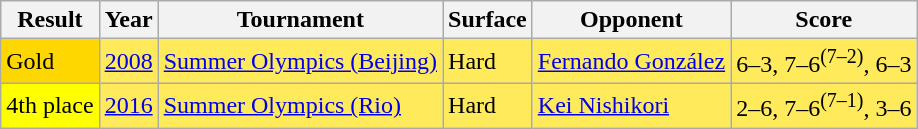<table class="sortable wikitable">
<tr>
<th>Result</th>
<th>Year</th>
<th>Tournament</th>
<th>Surface</th>
<th>Opponent</th>
<th class="unsortable">Score</th>
</tr>
<tr style="background:#ffea5c;">
<td bgcolor=gold>Gold</td>
<td><a href='#'>2008</a></td>
<td><a href='#'>Summer Olympics (Beijing)</a></td>
<td>Hard</td>
<td> <a href='#'>Fernando González</a></td>
<td>6–3, 7–6<sup>(7–2)</sup>, 6–3</td>
</tr>
<tr style="background:#ffea5c;">
<td bgcolor=yellow>4th place</td>
<td><a href='#'>2016</a></td>
<td><a href='#'>Summer Olympics (Rio)</a></td>
<td>Hard</td>
<td> <a href='#'>Kei Nishikori</a></td>
<td>2–6, 7–6<sup>(7–1)</sup>, 3–6</td>
</tr>
</table>
